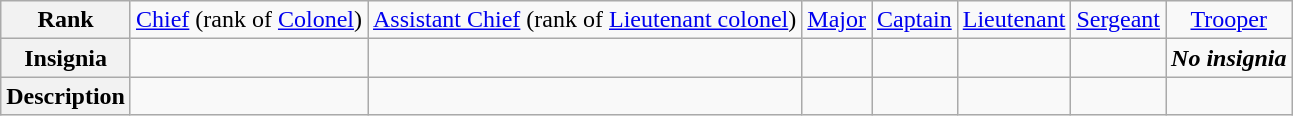<table class="wikitable">
<tr style="text-align:center;">
<th>Rank</th>
<td><a href='#'>Chief</a> (rank of <a href='#'>Colonel</a>)</td>
<td><a href='#'>Assistant Chief</a> (rank of <a href='#'>Lieutenant colonel</a>)</td>
<td><a href='#'>Major</a></td>
<td><a href='#'>Captain</a></td>
<td><a href='#'>Lieutenant</a></td>
<td><a href='#'>Sergeant</a></td>
<td><a href='#'>Trooper</a></td>
</tr>
<tr style="text-align:center;">
<th>Insignia</th>
<td></td>
<td></td>
<td></td>
<td></td>
<td></td>
<td></td>
<td><strong><em>No insignia</em></strong></td>
</tr>
<tr style="text-align:center;">
<th>Description</th>
<td></td>
<td></td>
<td></td>
<td></td>
<td></td>
<td></td>
<td></td>
</tr>
</table>
